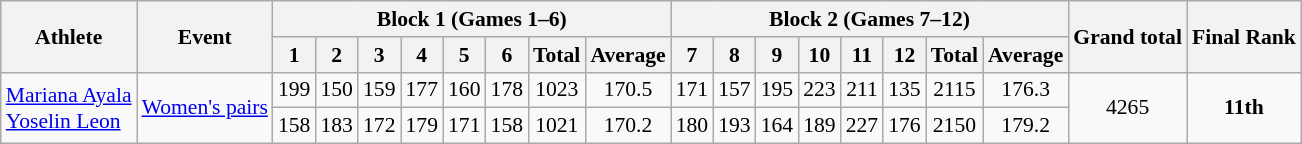<table class="wikitable" border="1" style="font-size:90%">
<tr>
<th rowspan=2>Athlete</th>
<th rowspan=2>Event</th>
<th colspan=8>Block 1 (Games 1–6)</th>
<th colspan=8>Block 2 (Games 7–12)</th>
<th rowspan=2>Grand total</th>
<th rowspan=2>Final Rank</th>
</tr>
<tr>
<th>1</th>
<th>2</th>
<th>3</th>
<th>4</th>
<th>5</th>
<th>6</th>
<th>Total</th>
<th>Average</th>
<th>7</th>
<th>8</th>
<th>9</th>
<th>10</th>
<th>11</th>
<th>12</th>
<th>Total</th>
<th>Average</th>
</tr>
<tr>
<td rowspan=2><a href='#'>Mariana Ayala</a> <br> <a href='#'>Yoselin Leon</a></td>
<td rowspan=2><a href='#'>Women's pairs</a></td>
<td align=center>199</td>
<td align=center>150</td>
<td align=center>159</td>
<td align=center>177</td>
<td align=center>160</td>
<td align=center>178</td>
<td align=center>1023</td>
<td align=center>170.5</td>
<td align=center>171</td>
<td align=center>157</td>
<td align=center>195</td>
<td align=center>223</td>
<td align=center>211</td>
<td align=center>135</td>
<td align=center>2115</td>
<td align=center>176.3</td>
<td align=center rowspan=2>4265</td>
<td align=center rowspan=2><strong>11th</strong></td>
</tr>
<tr>
<td align=center>158</td>
<td align=center>183</td>
<td align=center>172</td>
<td align=center>179</td>
<td align=center>171</td>
<td align=center>158</td>
<td align=center>1021</td>
<td align=center>170.2</td>
<td align=center>180</td>
<td align=center>193</td>
<td align=center>164</td>
<td align=center>189</td>
<td align=center>227</td>
<td align=center>176</td>
<td align=center>2150</td>
<td align=center>179.2</td>
</tr>
</table>
